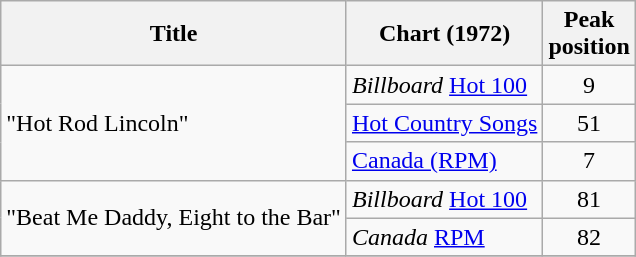<table class="wikitable sortable" border="1">
<tr>
<th scope="col">Title</th>
<th scope="col">Chart (1972)</th>
<th scope="col">Peak<br>position</th>
</tr>
<tr>
<td rowspan="3">"Hot Rod Lincoln"</td>
<td><em>Billboard</em> <a href='#'>Hot 100</a></td>
<td style="text-align:center;">9</td>
</tr>
<tr>
<td><a href='#'>Hot Country Songs</a></td>
<td style="text-align:center;">51</td>
</tr>
<tr>
<td><a href='#'>Canada (RPM)</a></td>
<td style="text-align:center;">7</td>
</tr>
<tr>
<td rowspan="2">"Beat Me Daddy, Eight to the Bar"</td>
<td><em>Billboard</em> <a href='#'>Hot 100</a></td>
<td style="text-align:center;">81</td>
</tr>
<tr>
<td><em>Canada</em> <a href='#'>RPM</a></td>
<td style="text-align:center;">82</td>
</tr>
<tr>
</tr>
</table>
